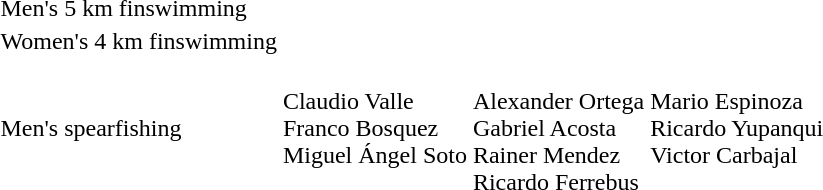<table>
<tr>
<td>Men's 5 km finswimming</td>
<td nowrap></td>
<td></td>
<td nowrap></td>
</tr>
<tr>
<td>Women's 4 km finswimming</td>
<td></td>
<td nowrap></td>
<td></td>
</tr>
<tr>
<td>Men's spearfishing</td>
<td valign=top><br>Claudio Valle<br>Franco Bosquez<br>Miguel Ángel Soto</td>
<td><br>Alexander Ortega<br>Gabriel Acosta<br>Rainer Mendez<br>Ricardo Ferrebus</td>
<td valign=top><br>Mario Espinoza<br>Ricardo Yupanqui<br>Victor Carbajal</td>
</tr>
</table>
